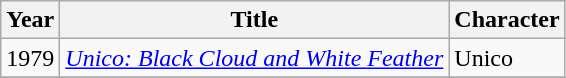<table class="wikitable">
<tr>
<th>Year</th>
<th>Title</th>
<th>Character</th>
</tr>
<tr>
<td>1979</td>
<td><em><a href='#'>Unico: Black Cloud and White Feather</a></em></td>
<td>Unico</td>
</tr>
<tr>
</tr>
</table>
